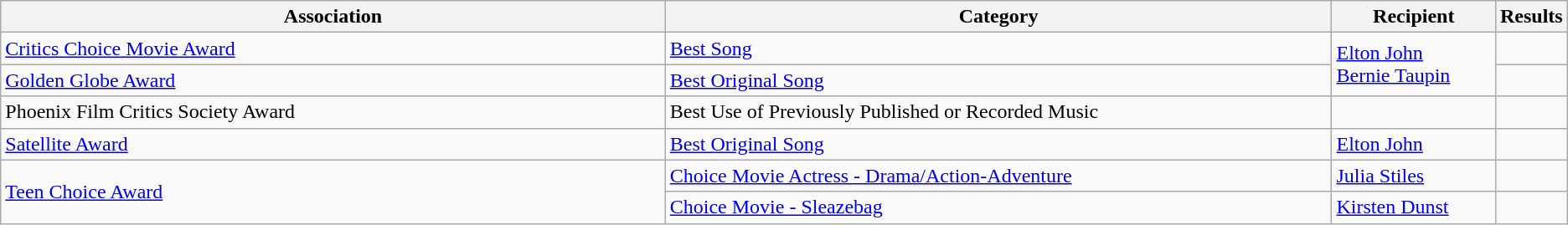<table class="wikitable">
<tr>
<th scope="col" style="width:35em;">Association</th>
<th scope="col" style="width:35em;">Category</th>
<th scope="col" style="width:8em;">Recipient</th>
<th scope="col" style="width:1em;">Results</th>
</tr>
<tr>
<td><a href='#'>Critics Choice Movie Award</a></td>
<td><a href='#'>Best Song</a></td>
<td rowspan="2"><a href='#'>Elton John</a><br><a href='#'>Bernie Taupin</a></td>
<td></td>
</tr>
<tr>
<td><a href='#'>Golden Globe Award</a></td>
<td><a href='#'>Best Original Song</a></td>
<td></td>
</tr>
<tr>
<td>Phoenix Film Critics Society Award</td>
<td>Best Use of Previously Published or Recorded Music</td>
<td></td>
<td></td>
</tr>
<tr>
<td><a href='#'>Satellite Award</a></td>
<td><a href='#'>Best Original Song</a></td>
<td><a href='#'>Elton John</a></td>
<td></td>
</tr>
<tr>
<td rowspan="2"><a href='#'>Teen Choice Award</a></td>
<td><a href='#'>Choice Movie Actress - Drama/Action-Adventure</a></td>
<td><a href='#'>Julia Stiles</a></td>
<td></td>
</tr>
<tr>
<td><a href='#'>Choice Movie - Sleazebag</a></td>
<td><a href='#'>Kirsten Dunst</a></td>
<td></td>
</tr>
</table>
